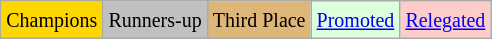<table class="wikitable">
<tr>
<td bgcolor=gold><small>Champions</small></td>
<td bgcolor=silver><small>Runners-up</small></td>
<td bgcolor=#deb678><small>Third Place</small></td>
<td bgcolor="#DDFFDD"><small><a href='#'>Promoted</a></small></td>
<td bgcolor= "#FFCCCC"><small><a href='#'>Relegated</a></small></td>
</tr>
</table>
